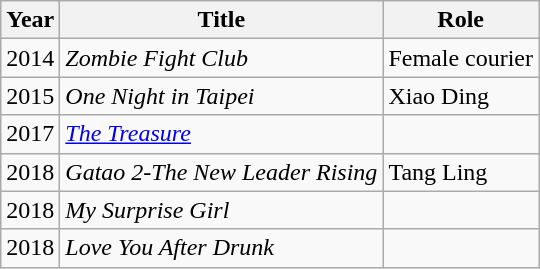<table class="wikitable">
<tr>
<th>Year</th>
<th>Title</th>
<th>Role</th>
</tr>
<tr>
<td>2014</td>
<td><em>Zombie Fight Club</em></td>
<td>Female courier</td>
</tr>
<tr>
<td>2015</td>
<td><em>One Night in Taipei</em></td>
<td>Xiao Ding</td>
</tr>
<tr>
<td>2017</td>
<td><em><a href='#'>The Treasure</a></em></td>
<td></td>
</tr>
<tr>
<td>2018</td>
<td><em>Gatao 2-The New Leader Rising</em></td>
<td>Tang Ling</td>
</tr>
<tr>
<td>2018</td>
<td><em>My Surprise Girl</em></td>
<td></td>
</tr>
<tr>
<td>2018</td>
<td><em>Love You After Drunk</em></td>
<td></td>
</tr>
</table>
